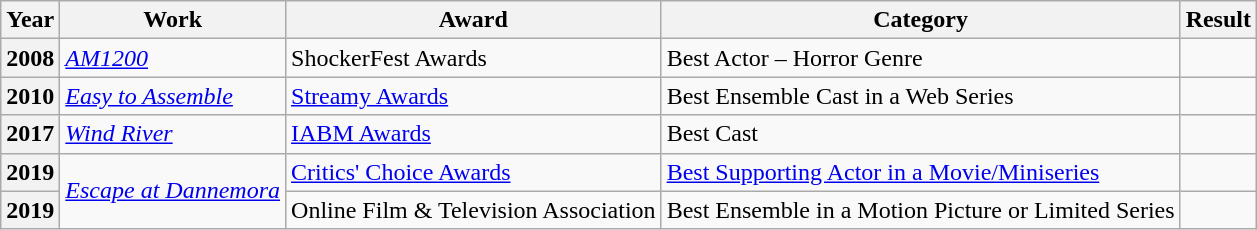<table class="wikitable plainrowheaders sortable">
<tr>
<th scope="col">Year</th>
<th scope="col">Work</th>
<th scope="col">Award</th>
<th scope="col">Category</th>
<th scope="col">Result</th>
</tr>
<tr>
<th scope="row">2008</th>
<td><a href='#'><em>AM1200</em></a></td>
<td>ShockerFest Awards</td>
<td>Best Actor – Horror Genre</td>
<td></td>
</tr>
<tr>
<th scope="row">2010</th>
<td><em><a href='#'>Easy to Assemble</a></em></td>
<td><a href='#'>Streamy Awards</a></td>
<td>Best Ensemble Cast in a Web Series</td>
<td></td>
</tr>
<tr>
<th scope="row">2017</th>
<td><a href='#'><em>Wind River</em></a></td>
<td><a href='#'>IABM Awards</a></td>
<td>Best Cast</td>
<td></td>
</tr>
<tr>
<th scope="row">2019</th>
<td rowspan="2"><em><a href='#'>Escape at Dannemora</a></em></td>
<td><a href='#'>Critics' Choice Awards</a></td>
<td><a href='#'>Best Supporting Actor in a Movie/Miniseries</a></td>
<td></td>
</tr>
<tr>
<th scope="row">2019</th>
<td>Online Film & Television Association</td>
<td>Best Ensemble in a Motion Picture or Limited Series</td>
<td></td>
</tr>
</table>
